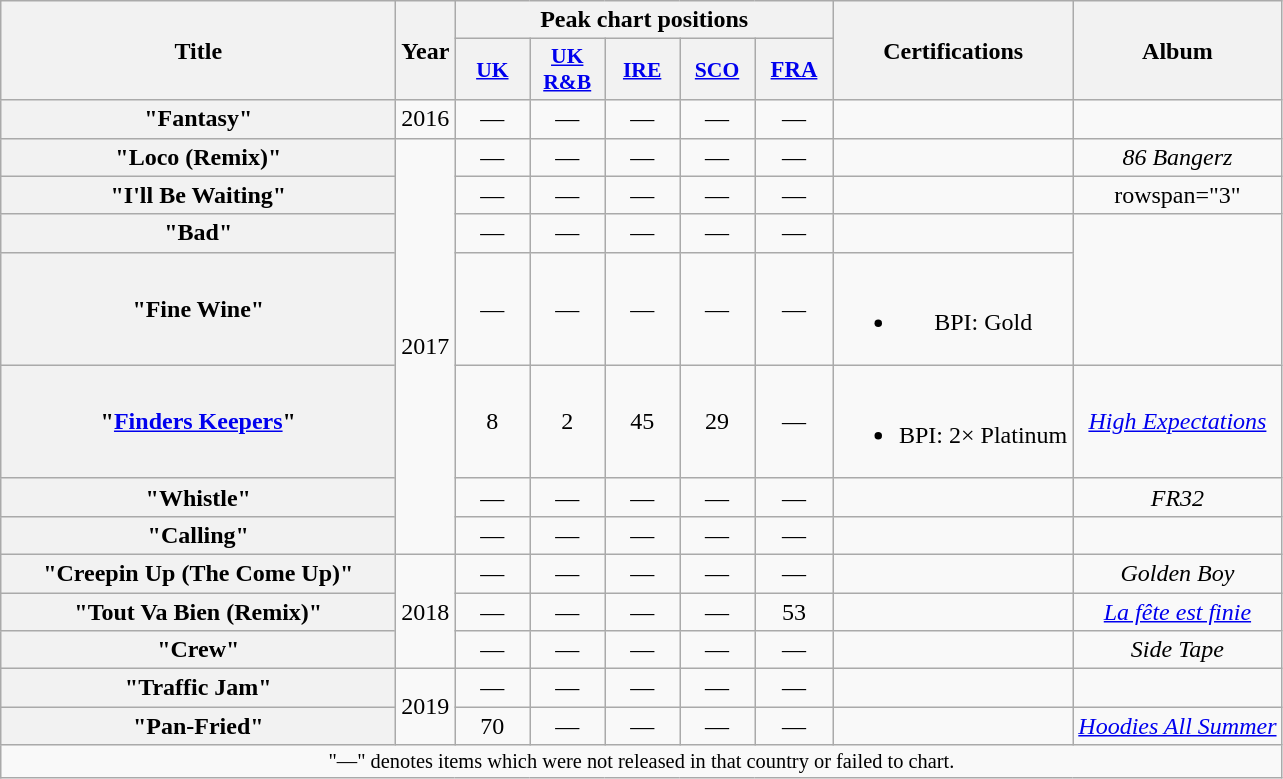<table class="wikitable plainrowheaders" style="text-align:center;">
<tr>
<th scope="col" rowspan="2" style="width:16em;">Title</th>
<th scope="col" rowspan="2" style="width:1em;">Year</th>
<th scope="col" colspan="5">Peak chart positions</th>
<th scope="col" rowspan="2">Certifications</th>
<th scope="col" rowspan="2">Album</th>
</tr>
<tr>
<th scope="col" style="width:3em;font-size:90%;"><a href='#'>UK</a><br></th>
<th scope="col" style="width:3em;font-size:90%;"><a href='#'>UK<br>R&B</a><br></th>
<th scope="col" style="width:3em;font-size:90%;"><a href='#'>IRE</a><br></th>
<th scope="col" style="width:3em;font-size:90%;"><a href='#'>SCO</a><br></th>
<th scope="col" style="width:3em;font-size:95%;"><a href='#'>FRA</a><br></th>
</tr>
<tr>
<th scope="row">"Fantasy"<br></th>
<td rowspan="1">2016</td>
<td>—</td>
<td>—</td>
<td>—</td>
<td>—</td>
<td>—</td>
<td></td>
<td></td>
</tr>
<tr>
<th scope="row">"Loco (Remix)"<br></th>
<td rowspan="7">2017</td>
<td>—</td>
<td>—</td>
<td>—</td>
<td>—</td>
<td>—</td>
<td></td>
<td><em>86 Bangerz</em></td>
</tr>
<tr>
<th scope="row">"I'll Be Waiting"<br></th>
<td>—</td>
<td>—</td>
<td>—</td>
<td>—</td>
<td>—</td>
<td></td>
<td>rowspan="3" </td>
</tr>
<tr>
<th scope="row">"Bad"<br></th>
<td>—</td>
<td>—</td>
<td>—</td>
<td>—</td>
<td>—</td>
<td></td>
</tr>
<tr>
<th scope="row">"Fine Wine"<br></th>
<td>—</td>
<td>—</td>
<td>—</td>
<td>—</td>
<td>—</td>
<td><br><ul><li>BPI: Gold</li></ul></td>
</tr>
<tr>
<th scope="row">"<a href='#'>Finders Keepers</a>"<br></th>
<td>8</td>
<td>2</td>
<td>45</td>
<td>29</td>
<td>—</td>
<td><br><ul><li>BPI: 2× Platinum</li></ul></td>
<td><em><a href='#'>High Expectations</a></em></td>
</tr>
<tr>
<th scope="row">"Whistle"<br></th>
<td>—</td>
<td>—</td>
<td>—</td>
<td>—</td>
<td>—</td>
<td></td>
<td><em>FR32</em></td>
</tr>
<tr>
<th scope="row">"Calling"<br></th>
<td>—</td>
<td>—</td>
<td>—</td>
<td>—</td>
<td>—</td>
<td></td>
<td></td>
</tr>
<tr>
<th scope="row">"Creepin Up (The Come Up)"<br></th>
<td rowspan="3">2018</td>
<td>—</td>
<td>—</td>
<td>—</td>
<td>—</td>
<td>—</td>
<td></td>
<td><em>Golden Boy</em></td>
</tr>
<tr>
<th scope="row">"Tout Va Bien (Remix)"<br></th>
<td>—</td>
<td>—</td>
<td>—</td>
<td>—</td>
<td>53</td>
<td></td>
<td><em><a href='#'>La fête est finie</a></em></td>
</tr>
<tr>
<th scope="row">"Crew"<br></th>
<td>—</td>
<td>—</td>
<td>—</td>
<td>—</td>
<td>—</td>
<td></td>
<td><em>Side Tape</em></td>
</tr>
<tr>
<th scope="row">"Traffic Jam"<br></th>
<td rowspan="2">2019</td>
<td>—</td>
<td>—</td>
<td>—</td>
<td>—</td>
<td>—</td>
<td></td>
<td></td>
</tr>
<tr>
<th scope="row">"Pan-Fried"<br></th>
<td>70</td>
<td>—</td>
<td>—</td>
<td>—</td>
<td>—</td>
<td></td>
<td><em><a href='#'>Hoodies All Summer</a></em></td>
</tr>
<tr>
<td colspan="16" style="font-size:85%;">"—" denotes items which were not released in that country or failed to chart.</td>
</tr>
</table>
